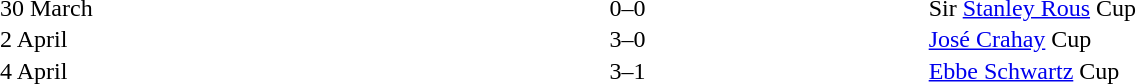<table cellspacing=1 width=70%>
<tr>
<th width=25%></th>
<th width=20%></th>
<th width=5%></th>
<th width=20%></th>
<th width=30%></th>
</tr>
<tr>
<td>30 March</td>
<td align=right></td>
<td align=center>0–0</td>
<td></td>
<td>Sir <a href='#'>Stanley Rous</a> Cup</td>
</tr>
<tr>
<td>2 April</td>
<td align=right></td>
<td align=center>3–0</td>
<td></td>
<td><a href='#'>José Crahay</a> Cup</td>
</tr>
<tr>
<td>4 April</td>
<td align=right></td>
<td align=center>3–1</td>
<td></td>
<td><a href='#'>Ebbe Schwartz</a> Cup</td>
</tr>
</table>
